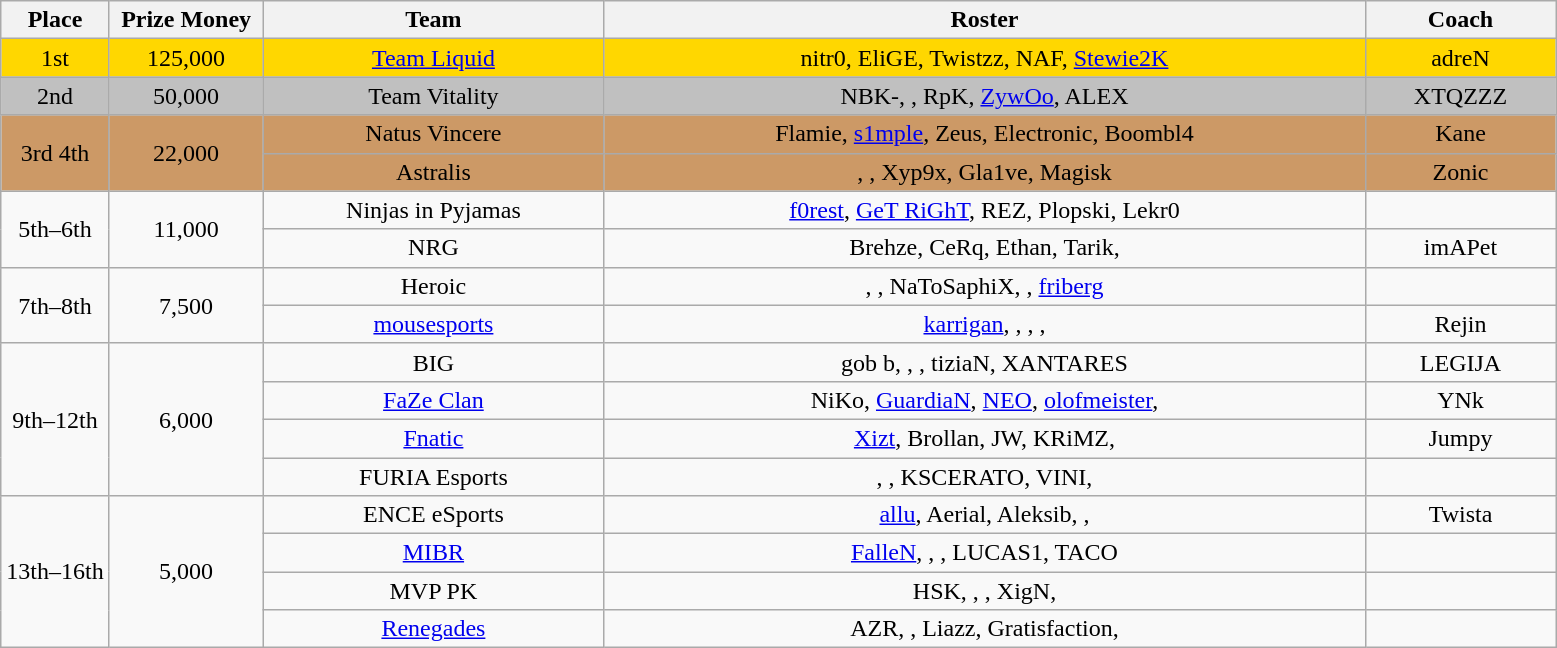<table class="wikitable" style="text-align:center">
<tr>
<th width="65px">Place</th>
<th width="95">Prize Money</th>
<th width="220">Team</th>
<th width="500px">Roster</th>
<th width="120px">Coach</th>
</tr>
<tr>
<td style="text-align:center; background:gold;">1st</td>
<td style="text-align:center; background:gold;">125,000</td>
<td style="text-align:center; background:gold;"><a href='#'>Team Liquid</a></td>
<td style="text-align:center; background:gold;">nitr0,  EliGE,  Twistzz,  NAF,  <a href='#'>Stewie2K</a></td>
<td style="text-align:center; background:gold;">adreN</td>
</tr>
<tr>
<td style="text-align:center; background:silver;">2nd</td>
<td style="text-align:center; background:silver;">50,000</td>
<td style="text-align:center; background:silver;">Team Vitality</td>
<td style="text-align:center; background:silver;">NBK-,  ,  RpK, <a href='#'>ZywOo</a>,  ALEX</td>
<td style="text-align:center; background:silver;">XTQZZZ</td>
</tr>
<tr>
<td style="text-align:center; background:#c96;" rowspan="2">3rd  4th</td>
<td style="text-align:center; background:#c96;" rowspan="2">22,000</td>
<td style="text-align:center; background:#c96;">Natus Vincere</td>
<td style="text-align:center; background:#c96;">Flamie,  <a href='#'>s1mple</a>,  Zeus,   Electronic,  Boombl4</td>
<td style="text-align:center; background:#c96;">Kane</td>
</tr>
<tr>
<td style="text-align:center; background:#c96;">Astralis</td>
<td style="text-align:center; background:#c96;">,   ,  Xyp9x,  Gla1ve,  Magisk</td>
<td style="text-align:center; background:#c96;">Zonic</td>
</tr>
<tr>
<td rowspan="2">5th–6th</td>
<td rowspan="2">11,000</td>
<td>Ninjas in Pyjamas</td>
<td><a href='#'>f0rest</a>,  <a href='#'>GeT RiGhT</a>,  REZ,  Plopski,  Lekr0</td>
<td></td>
</tr>
<tr>
<td>NRG</td>
<td>Brehze,  CeRq,  Ethan,  Tarik,  </td>
<td>imAPet</td>
</tr>
<tr>
<td rowspan="2">7th–8th</td>
<td rowspan="2">7,500</td>
<td>Heroic</td>
<td>,  ,  NaToSaphiX,  ,  <a href='#'>friberg</a></td>
<td></td>
</tr>
<tr>
<td><a href='#'>mousesports</a></td>
<td><a href='#'>karrigan</a>,  ,  ,  ,  </td>
<td>Rejin</td>
</tr>
<tr>
<td rowspan="4">9th–12th</td>
<td rowspan="4">6,000</td>
<td>BIG</td>
<td>gob b,  ,  ,  tiziaN,  XANTARES</td>
<td>LEGIJA</td>
</tr>
<tr>
<td><a href='#'>FaZe Clan</a></td>
<td>NiKo,  <a href='#'>GuardiaN</a>,  <a href='#'>NEO</a>,  <a href='#'>olofmeister</a>,  </td>
<td>YNk</td>
</tr>
<tr>
<td><a href='#'>Fnatic</a></td>
<td><a href='#'>Xizt</a>,  Brollan,  JW,  KRiMZ,  </td>
<td>Jumpy</td>
</tr>
<tr>
<td>FURIA Esports</td>
<td>,  ,  KSCERATO,  VINI,  </td>
<td></td>
</tr>
<tr>
<td rowspan="4">13th–16th</td>
<td rowspan="4">5,000</td>
<td>ENCE eSports</td>
<td><a href='#'>allu</a>,  Aerial,  Aleksib,  ,  </td>
<td>Twista</td>
</tr>
<tr>
<td><a href='#'>MIBR</a></td>
<td><a href='#'>FalleN</a>,  ,  ,  LUCAS1,  TACO</td>
<td></td>
</tr>
<tr>
<td>MVP PK</td>
<td>HSK,  ,  ,  XigN,  </td>
<td></td>
</tr>
<tr>
<td><a href='#'>Renegades</a></td>
<td>AZR,  ,  Liazz,  Gratisfaction,  </td>
<td></td>
</tr>
</table>
